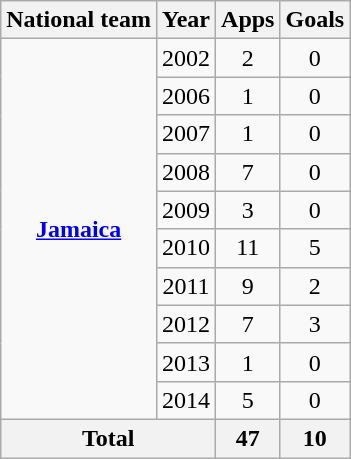<table class="wikitable" style="text-align:center;">
<tr>
<th>National team</th>
<th>Year</th>
<th>Apps</th>
<th>Goals</th>
</tr>
<tr>
<td rowspan="10"><strong><a href='#'>Jamaica</a></strong></td>
<td>2002</td>
<td>2</td>
<td>0</td>
</tr>
<tr>
<td>2006</td>
<td>1</td>
<td>0</td>
</tr>
<tr>
<td>2007</td>
<td>1</td>
<td>0</td>
</tr>
<tr>
<td>2008</td>
<td>7</td>
<td>0</td>
</tr>
<tr>
<td>2009</td>
<td>3</td>
<td>0</td>
</tr>
<tr>
<td>2010</td>
<td>11</td>
<td>5</td>
</tr>
<tr>
<td>2011</td>
<td>9</td>
<td>2</td>
</tr>
<tr>
<td>2012</td>
<td>7</td>
<td>3</td>
</tr>
<tr>
<td>2013</td>
<td>1</td>
<td>0</td>
</tr>
<tr>
<td>2014</td>
<td>5</td>
<td>0</td>
</tr>
<tr>
<th colspan=2>Total</th>
<th>47</th>
<th>10</th>
</tr>
</table>
